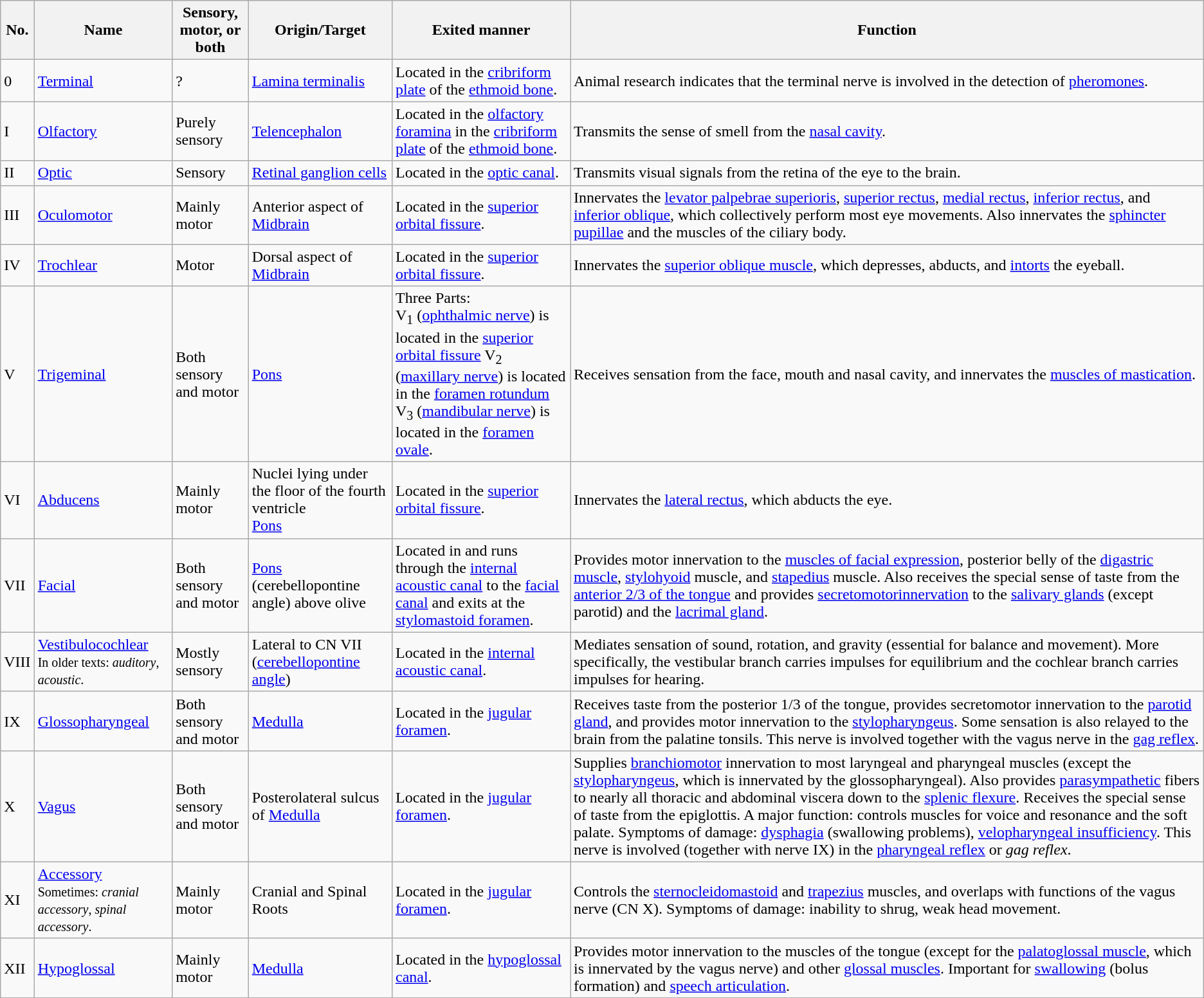<table class="wikitable">
<tr>
<th>No.</th>
<th>Name</th>
<th>Sensory, motor, or both</th>
<th>Origin/Target</th>
<th>Exited manner</th>
<th>Function</th>
</tr>
<tr>
<td>0</td>
<td><a href='#'>Terminal</a></td>
<td>?</td>
<td><a href='#'>Lamina terminalis</a></td>
<td>Located in the <a href='#'>cribriform plate</a> of the <a href='#'>ethmoid bone</a>.</td>
<td>Animal research indicates that the terminal nerve is involved in the detection of <a href='#'>pheromones</a>.</td>
</tr>
<tr>
<td>I</td>
<td><a href='#'>Olfactory</a></td>
<td>Purely sensory</td>
<td><a href='#'>Telencephalon</a></td>
<td>Located in the <a href='#'>olfactory foramina</a> in the <a href='#'>cribriform plate</a> of the <a href='#'>ethmoid bone</a>.</td>
<td>Transmits the sense of smell from the <a href='#'>nasal cavity</a>.</td>
</tr>
<tr>
<td>II</td>
<td><a href='#'>Optic</a></td>
<td>Sensory</td>
<td><a href='#'>Retinal ganglion cells</a></td>
<td>Located in the <a href='#'>optic canal</a>.</td>
<td>Transmits visual signals from the retina of the eye to the brain.</td>
</tr>
<tr>
<td>III</td>
<td><a href='#'>Oculomotor</a></td>
<td>Mainly motor</td>
<td>Anterior aspect of <a href='#'>Midbrain</a></td>
<td>Located in the <a href='#'>superior orbital fissure</a>.</td>
<td>Innervates the <a href='#'>levator palpebrae superioris</a>, <a href='#'>superior rectus</a>, <a href='#'>medial rectus</a>, <a href='#'>inferior rectus</a>, and <a href='#'>inferior oblique</a>, which collectively perform most eye movements. Also innervates the <a href='#'>sphincter pupillae</a> and the muscles of the ciliary body.</td>
</tr>
<tr>
<td>IV</td>
<td><a href='#'>Trochlear</a></td>
<td>Motor</td>
<td>Dorsal aspect of <a href='#'>Midbrain</a></td>
<td>Located in the <a href='#'>superior orbital fissure</a>.</td>
<td>Innervates the <a href='#'>superior oblique muscle</a>, which depresses, abducts, and <a href='#'>intorts</a>  the eyeball.</td>
</tr>
<tr>
<td>V</td>
<td><a href='#'>Trigeminal</a></td>
<td>Both sensory and motor</td>
<td><a href='#'>Pons</a></td>
<td>Three Parts:<br>V<sub>1</sub> (<a href='#'>ophthalmic nerve</a>) is located in the <a href='#'>superior orbital fissure</a>
V<sub>2</sub> (<a href='#'>maxillary nerve</a>) is located in the <a href='#'>foramen rotundum</a><br>V<sub>3</sub> (<a href='#'>mandibular nerve</a>) is located in the <a href='#'>foramen ovale</a>.</td>
<td>Receives sensation from the face, mouth and nasal cavity, and innervates the <a href='#'>muscles of mastication</a>.</td>
</tr>
<tr>
<td>VI</td>
<td><a href='#'>Abducens</a></td>
<td>Mainly motor</td>
<td>Nuclei lying under the floor of the fourth ventricle<br><a href='#'>Pons</a></td>
<td>Located in the <a href='#'>superior orbital fissure</a>.</td>
<td>Innervates the <a href='#'>lateral rectus</a>, which abducts the eye.</td>
</tr>
<tr>
<td>VII</td>
<td><a href='#'>Facial</a></td>
<td>Both sensory and motor</td>
<td><a href='#'>Pons</a> (cerebellopontine angle) above olive</td>
<td>Located in and runs through the <a href='#'>internal acoustic canal</a> to the <a href='#'>facial canal</a> and exits at the <a href='#'>stylomastoid foramen</a>.</td>
<td>Provides motor innervation to the <a href='#'>muscles of facial expression</a>, posterior belly of the <a href='#'>digastric muscle</a>, <a href='#'>stylohyoid</a> muscle, and <a href='#'>stapedius</a> muscle. Also receives the special sense of taste from the <a href='#'>anterior 2/3 of the tongue</a> and provides <a href='#'>secretomotorinnervation</a> to the <a href='#'>salivary glands</a> (except parotid) and the <a href='#'>lacrimal gland</a>.</td>
</tr>
<tr>
<td>VIII</td>
<td><a href='#'>Vestibulocochlear</a><br><small>In older texts: <em>auditory</em>, <em>acoustic</em>.</small></td>
<td>Mostly sensory</td>
<td>Lateral to CN VII (<a href='#'>cerebellopontine angle</a>)</td>
<td>Located in the <a href='#'>internal acoustic canal</a>.</td>
<td>Mediates sensation of sound, rotation, and gravity (essential for balance and movement). More specifically, the vestibular branch carries impulses for equilibrium and the cochlear branch carries impulses for hearing.</td>
</tr>
<tr>
<td>IX</td>
<td><a href='#'>Glossopharyngeal</a></td>
<td>Both sensory and motor</td>
<td><a href='#'>Medulla</a></td>
<td>Located in the <a href='#'>jugular foramen</a>.</td>
<td>Receives taste from the posterior 1/3 of the tongue, provides secretomotor innervation to the <a href='#'>parotid gland</a>, and provides motor innervation to the <a href='#'>stylopharyngeus</a>. Some sensation is also relayed to the brain from the palatine tonsils. This nerve is involved together with the vagus nerve in the <a href='#'>gag reflex</a>.</td>
</tr>
<tr>
<td>X</td>
<td><a href='#'>Vagus</a></td>
<td>Both sensory and motor</td>
<td>Posterolateral sulcus of <a href='#'>Medulla</a></td>
<td>Located in the <a href='#'>jugular foramen</a>.</td>
<td>Supplies <a href='#'>branchiomotor</a> innervation to most laryngeal and pharyngeal muscles (except the <a href='#'>stylopharyngeus</a>, which is innervated by the glossopharyngeal). Also provides <a href='#'>parasympathetic</a> fibers to nearly all thoracic and abdominal viscera down to the <a href='#'>splenic flexure</a>. Receives the special sense of taste from the epiglottis. A major function: controls muscles for voice and resonance and the soft palate. Symptoms of damage: <a href='#'>dysphagia</a> (swallowing problems), <a href='#'>velopharyngeal insufficiency</a>. This nerve is involved (together with nerve IX) in the <a href='#'>pharyngeal reflex</a> or <em>gag reflex</em>.</td>
</tr>
<tr>
<td>XI</td>
<td><a href='#'>Accessory</a><br><small>Sometimes: <em>cranial accessory</em>, <em>spinal accessory</em>.</small></td>
<td>Mainly motor</td>
<td>Cranial and Spinal Roots</td>
<td>Located in the <a href='#'>jugular foramen</a>.</td>
<td>Controls the <a href='#'>sternocleidomastoid</a> and <a href='#'>trapezius</a> muscles, and overlaps with functions of the vagus nerve (CN X). Symptoms of damage: inability to shrug, weak head movement.</td>
</tr>
<tr>
<td>XII</td>
<td><a href='#'>Hypoglossal</a></td>
<td>Mainly motor</td>
<td><a href='#'>Medulla</a></td>
<td>Located in the <a href='#'>hypoglossal canal</a>.</td>
<td>Provides motor innervation to the muscles of the tongue (except for the <a href='#'>palatoglossal muscle</a>, which is innervated by the vagus nerve) and other <a href='#'>glossal muscles</a>. Important for <a href='#'>swallowing</a> (bolus formation) and <a href='#'>speech articulation</a>.</td>
</tr>
</table>
